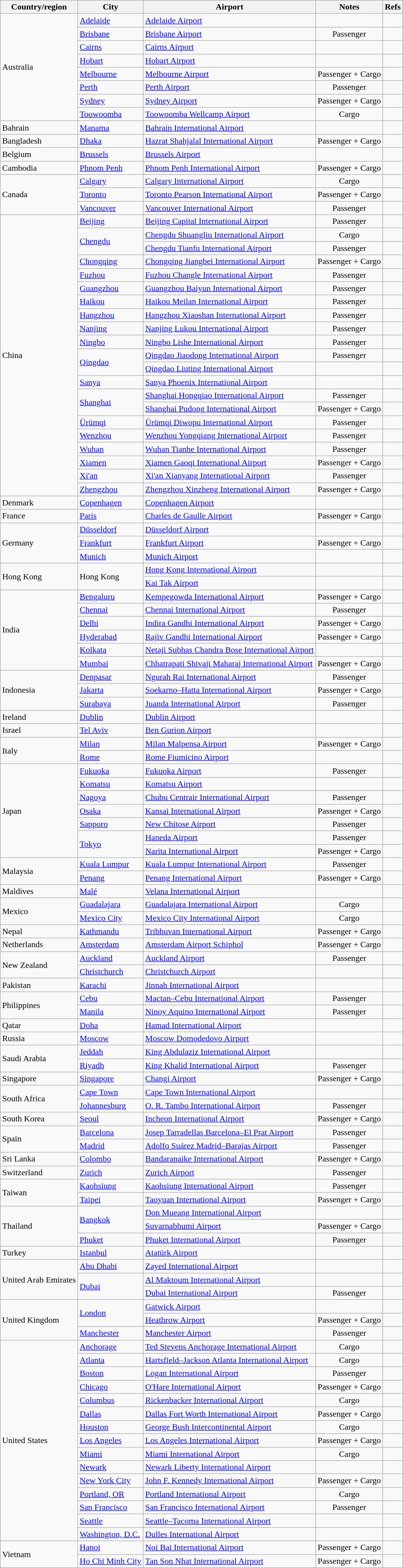<table class="sortable wikitable">
<tr>
<th>Country/region</th>
<th>City</th>
<th>Airport</th>
<th>Notes</th>
<th class="unsortable">Refs</th>
</tr>
<tr>
<td rowspan="8">Australia</td>
<td><a href='#'>Adelaide</a></td>
<td><a href='#'>Adelaide Airport</a></td>
<td></td>
<td align=center></td>
</tr>
<tr>
<td><a href='#'>Brisbane</a></td>
<td><a href='#'>Brisbane Airport</a></td>
<td align=center>Passenger</td>
<td align=center></td>
</tr>
<tr>
<td><a href='#'>Cairns</a></td>
<td><a href='#'>Cairns Airport</a></td>
<td></td>
<td align=center></td>
</tr>
<tr>
<td><a href='#'>Hobart</a></td>
<td><a href='#'>Hobart Airport</a></td>
<td></td>
<td align=center></td>
</tr>
<tr>
<td><a href='#'>Melbourne</a></td>
<td><a href='#'>Melbourne Airport</a></td>
<td align=center>Passenger + Cargo</td>
<td align=center></td>
</tr>
<tr>
<td><a href='#'>Perth</a></td>
<td><a href='#'>Perth Airport</a></td>
<td align=center>Passenger</td>
<td align=center></td>
</tr>
<tr>
<td><a href='#'>Sydney</a></td>
<td><a href='#'>Sydney Airport</a></td>
<td align=center>Passenger + Cargo</td>
<td align=center></td>
</tr>
<tr>
<td><a href='#'>Toowoomba</a></td>
<td><a href='#'>Toowoomba Wellcamp Airport</a></td>
<td align=center>Cargo</td>
<td align=center></td>
</tr>
<tr>
<td>Bahrain</td>
<td><a href='#'>Manama</a></td>
<td><a href='#'>Bahrain International Airport</a></td>
<td></td>
<td align=center></td>
</tr>
<tr>
<td>Bangladesh</td>
<td><a href='#'>Dhaka</a></td>
<td><a href='#'>Hazrat Shahjalal International Airport</a></td>
<td align=center>Passenger + Cargo</td>
<td align=center></td>
</tr>
<tr>
<td>Belgium</td>
<td><a href='#'>Brussels</a></td>
<td><a href='#'>Brussels Airport</a></td>
<td></td>
<td align=center></td>
</tr>
<tr>
<td>Cambodia</td>
<td><a href='#'>Phnom Penh</a></td>
<td><a href='#'>Phnom Penh International Airport</a></td>
<td align=center>Passenger + Cargo</td>
<td align=center></td>
</tr>
<tr>
<td rowspan="3">Canada</td>
<td><a href='#'>Calgary</a></td>
<td><a href='#'>Calgary International Airport</a></td>
<td align=center>Cargo</td>
<td align=center></td>
</tr>
<tr>
<td><a href='#'>Toronto</a></td>
<td><a href='#'>Toronto Pearson International Airport</a></td>
<td align=center>Passenger + Cargo</td>
<td align=center></td>
</tr>
<tr>
<td><a href='#'>Vancouver</a></td>
<td><a href='#'>Vancouver International Airport</a></td>
<td align=center>Passenger</td>
<td align=center></td>
</tr>
<tr>
<td rowspan="21">China</td>
<td><a href='#'>Beijing</a></td>
<td><a href='#'>Beijing Capital International Airport</a></td>
<td align=center>Passenger</td>
<td align=center></td>
</tr>
<tr>
<td rowspan="2"><a href='#'>Chengdu</a></td>
<td><a href='#'>Chengdu Shuangliu International Airport</a></td>
<td align=center>Cargo</td>
<td align=center></td>
</tr>
<tr>
<td><a href='#'>Chengdu Tianfu International Airport</a></td>
<td align=center>Passenger</td>
<td align=center></td>
</tr>
<tr>
<td><a href='#'>Chongqing</a></td>
<td><a href='#'>Chongqing Jiangbei International Airport</a></td>
<td align=center>Passenger + Cargo</td>
<td align=center></td>
</tr>
<tr>
<td><a href='#'>Fuzhou</a></td>
<td><a href='#'>Fuzhou Changle International Airport</a></td>
<td align=center>Passenger</td>
<td align=center></td>
</tr>
<tr>
<td><a href='#'>Guangzhou</a></td>
<td><a href='#'>Guangzhou Baiyun International Airport</a></td>
<td align=center>Passenger</td>
<td align=center></td>
</tr>
<tr>
<td><a href='#'>Haikou</a></td>
<td><a href='#'>Haikou Meilan International Airport</a></td>
<td align=center>Passenger</td>
<td align=center></td>
</tr>
<tr>
<td><a href='#'>Hangzhou</a></td>
<td><a href='#'>Hangzhou Xiaoshan International Airport</a></td>
<td align=center>Passenger</td>
<td align=center></td>
</tr>
<tr>
<td><a href='#'>Nanjing</a></td>
<td><a href='#'>Nanjing Lukou International Airport</a></td>
<td align=center>Passenger</td>
<td align=center></td>
</tr>
<tr>
<td><a href='#'>Ningbo</a></td>
<td><a href='#'>Ningbo Lishe International Airport</a></td>
<td align=center>Passenger</td>
<td align=center></td>
</tr>
<tr>
<td rowspan="2"><a href='#'>Qingdao</a></td>
<td><a href='#'>Qingdao Jiaodong International Airport</a></td>
<td align=center>Passenger</td>
<td align=center></td>
</tr>
<tr>
<td><a href='#'>Qingdao Liuting International Airport</a></td>
<td></td>
<td align=center></td>
</tr>
<tr>
<td><a href='#'>Sanya</a></td>
<td><a href='#'>Sanya Phoenix International Airport</a></td>
<td></td>
<td align=center></td>
</tr>
<tr>
<td rowspan="2"><a href='#'>Shanghai</a></td>
<td><a href='#'>Shanghai Hongqiao International Airport</a></td>
<td align=center>Passenger</td>
<td align=center></td>
</tr>
<tr>
<td><a href='#'>Shanghai Pudong International Airport</a></td>
<td align=center>Passenger + Cargo</td>
<td align=center></td>
</tr>
<tr>
<td><a href='#'>Ürümqi</a></td>
<td><a href='#'>Ürümqi Diwopu International Airport</a></td>
<td align=center>Passenger</td>
<td align=center></td>
</tr>
<tr>
<td><a href='#'>Wenzhou</a></td>
<td><a href='#'>Wenzhou Yongqiang International Airport</a></td>
<td align=center>Passenger</td>
<td align=center></td>
</tr>
<tr>
<td><a href='#'>Wuhan</a></td>
<td><a href='#'>Wuhan Tianhe International Airport</a></td>
<td align=center>Passenger</td>
<td align=center></td>
</tr>
<tr>
<td><a href='#'>Xiamen</a></td>
<td><a href='#'>Xiamen Gaoqi International Airport</a></td>
<td align=center>Passenger + Cargo</td>
<td align=center></td>
</tr>
<tr>
<td><a href='#'>Xi'an</a></td>
<td><a href='#'>Xi'an Xianyang International Airport</a></td>
<td align=center>Passenger</td>
<td align=center></td>
</tr>
<tr>
<td><a href='#'>Zhengzhou</a></td>
<td><a href='#'>Zhengzhou Xinzheng International Airport</a></td>
<td align=center>Passenger + Cargo</td>
<td align=center></td>
</tr>
<tr>
<td>Denmark</td>
<td><a href='#'>Copenhagen</a></td>
<td><a href='#'>Copenhagen Airport</a></td>
<td></td>
<td align=center></td>
</tr>
<tr>
<td>France</td>
<td><a href='#'>Paris</a></td>
<td><a href='#'>Charles de Gaulle Airport</a></td>
<td align=center>Passenger + Cargo</td>
<td align=center></td>
</tr>
<tr>
<td rowspan="3">Germany</td>
<td><a href='#'>Düsseldorf</a></td>
<td><a href='#'>Düsseldorf Airport</a></td>
<td></td>
<td align=center></td>
</tr>
<tr>
<td><a href='#'>Frankfurt</a></td>
<td><a href='#'>Frankfurt Airport</a></td>
<td align=center>Passenger + Cargo</td>
<td align=center></td>
</tr>
<tr>
<td><a href='#'>Munich</a></td>
<td><a href='#'>Munich Airport</a></td>
<td></td>
<td align=center></td>
</tr>
<tr>
<td rowspan="2">Hong Kong</td>
<td rowspan="2">Hong Kong</td>
<td><a href='#'>Hong Kong International Airport</a></td>
<td></td>
<td align=center></td>
</tr>
<tr>
<td><a href='#'>Kai Tak Airport</a></td>
<td></td>
<td align=center></td>
</tr>
<tr>
<td rowspan="6">India</td>
<td><a href='#'>Bengaluru</a></td>
<td><a href='#'>Kempegowda International Airport</a></td>
<td align=center>Passenger + Cargo</td>
<td align=center></td>
</tr>
<tr>
<td><a href='#'>Chennai</a></td>
<td><a href='#'>Chennai International Airport</a></td>
<td align=center>Passenger</td>
<td align=center></td>
</tr>
<tr>
<td><a href='#'>Delhi</a></td>
<td><a href='#'>Indira Gandhi International Airport</a></td>
<td align=center>Passenger + Cargo</td>
<td align=center></td>
</tr>
<tr>
<td><a href='#'>Hyderabad</a></td>
<td><a href='#'>Rajiv Gandhi International Airport</a></td>
<td align=center>Passenger + Cargo</td>
<td align=center></td>
</tr>
<tr>
<td><a href='#'>Kolkata</a></td>
<td><a href='#'>Netaji Subhas Chandra Bose International Airport</a></td>
<td></td>
<td align=center></td>
</tr>
<tr>
<td><a href='#'>Mumbai</a></td>
<td><a href='#'>Chhatrapati Shivaji Maharaj International Airport</a></td>
<td align=center>Passenger + Cargo</td>
<td align=center></td>
</tr>
<tr>
<td rowspan="3">Indonesia</td>
<td><a href='#'>Denpasar</a></td>
<td><a href='#'>Ngurah Rai International Airport</a></td>
<td align=center>Passenger</td>
<td align=center></td>
</tr>
<tr>
<td><a href='#'>Jakarta</a></td>
<td><a href='#'>Soekarno–Hatta International Airport</a></td>
<td align=center>Passenger + Cargo</td>
<td align=center></td>
</tr>
<tr>
<td><a href='#'>Surabaya</a></td>
<td><a href='#'>Juanda International Airport</a></td>
<td align=center>Passenger</td>
<td align=center></td>
</tr>
<tr>
<td>Ireland</td>
<td><a href='#'>Dublin</a></td>
<td><a href='#'>Dublin Airport</a></td>
<td></td>
<td align=center></td>
</tr>
<tr>
<td>Israel</td>
<td><a href='#'>Tel Aviv</a></td>
<td><a href='#'>Ben Gurion Airport</a></td>
<td></td>
<td align=center></td>
</tr>
<tr>
<td rowspan="2">Italy</td>
<td><a href='#'>Milan</a></td>
<td><a href='#'>Milan Malpensa Airport</a></td>
<td align=center>Passenger + Cargo</td>
<td align=center></td>
</tr>
<tr>
<td><a href='#'>Rome</a></td>
<td><a href='#'>Rome Fiumicino Airport</a></td>
<td></td>
<td align=center></td>
</tr>
<tr>
<td rowspan="7">Japan</td>
<td><a href='#'>Fukuoka</a></td>
<td><a href='#'>Fukuoka Airport</a></td>
<td align=center>Passenger</td>
<td align=center></td>
</tr>
<tr>
<td><a href='#'>Komatsu</a></td>
<td><a href='#'>Komatsu Airport</a></td>
<td></td>
<td align=center></td>
</tr>
<tr>
<td><a href='#'>Nagoya</a></td>
<td><a href='#'>Chubu Centrair International Airport</a></td>
<td align=center>Passenger</td>
<td align=center></td>
</tr>
<tr>
<td><a href='#'>Osaka</a></td>
<td><a href='#'>Kansai International Airport</a></td>
<td align=center>Passenger + Cargo</td>
<td align=center></td>
</tr>
<tr>
<td><a href='#'>Sapporo</a></td>
<td><a href='#'>New Chitose Airport</a></td>
<td align=center>Passenger</td>
<td align=center></td>
</tr>
<tr>
<td rowspan="2"><a href='#'>Tokyo</a></td>
<td><a href='#'>Haneda Airport</a></td>
<td align=center>Passenger</td>
<td align=center></td>
</tr>
<tr>
<td><a href='#'>Narita International Airport</a></td>
<td align=center>Passenger + Cargo</td>
<td align=center></td>
</tr>
<tr>
<td rowspan="2">Malaysia</td>
<td><a href='#'>Kuala Lumpur</a></td>
<td><a href='#'>Kuala Lumpur International Airport</a></td>
<td align=center>Passenger</td>
<td align=center></td>
</tr>
<tr>
<td><a href='#'>Penang</a></td>
<td><a href='#'>Penang International Airport</a></td>
<td align=center>Passenger + Cargo</td>
<td align=center></td>
</tr>
<tr>
<td>Maldives</td>
<td><a href='#'>Malé</a></td>
<td><a href='#'>Velana International Airport</a></td>
<td></td>
<td align=center></td>
</tr>
<tr>
<td rowspan="2">Mexico</td>
<td><a href='#'>Guadalajara</a></td>
<td><a href='#'>Guadalajara International Airport</a></td>
<td align=center>Cargo</td>
<td align=center></td>
</tr>
<tr>
<td><a href='#'>Mexico City</a></td>
<td><a href='#'>Mexico City International Airport</a></td>
<td align=center>Cargo</td>
<td align=center></td>
</tr>
<tr>
<td>Nepal</td>
<td><a href='#'>Kathmandu</a></td>
<td><a href='#'>Tribhuvan International Airport</a></td>
<td align=center>Passenger + Cargo</td>
<td align=center></td>
</tr>
<tr>
<td>Netherlands</td>
<td><a href='#'>Amsterdam</a></td>
<td><a href='#'>Amsterdam Airport Schiphol</a></td>
<td align=center>Passenger + Cargo</td>
<td align=center></td>
</tr>
<tr>
<td rowspan="2">New Zealand</td>
<td><a href='#'>Auckland</a></td>
<td><a href='#'>Auckland Airport</a></td>
<td align=center>Passenger</td>
<td align=center></td>
</tr>
<tr>
<td><a href='#'>Christchurch</a></td>
<td><a href='#'>Christchurch Airport</a></td>
<td></td>
<td align=center></td>
</tr>
<tr>
<td>Pakistan</td>
<td><a href='#'>Karachi</a></td>
<td><a href='#'>Jinnah International Airport</a></td>
<td></td>
<td align=center></td>
</tr>
<tr>
<td rowspan="2">Philippines</td>
<td><a href='#'>Cebu</a></td>
<td><a href='#'>Mactan–Cebu International Airport</a></td>
<td align=center>Passenger</td>
<td align=center></td>
</tr>
<tr>
<td><a href='#'>Manila</a></td>
<td><a href='#'>Ninoy Aquino International Airport</a></td>
<td align=center>Passenger</td>
<td align=center></td>
</tr>
<tr>
<td>Qatar</td>
<td><a href='#'>Doha</a></td>
<td><a href='#'>Hamad International Airport</a></td>
<td></td>
<td align=center></td>
</tr>
<tr>
<td>Russia</td>
<td><a href='#'>Moscow</a></td>
<td><a href='#'>Moscow Domodedovo Airport</a></td>
<td></td>
<td align=center></td>
</tr>
<tr>
<td rowspan="2">Saudi Arabia</td>
<td><a href='#'>Jeddah</a></td>
<td><a href='#'>King Abdulaziz International Airport</a></td>
<td></td>
<td align=center></td>
</tr>
<tr>
<td><a href='#'>Riyadh</a></td>
<td><a href='#'>King Khalid International Airport</a></td>
<td align=center>Passenger</td>
<td align=center></td>
</tr>
<tr>
<td>Singapore</td>
<td><a href='#'>Singapore</a></td>
<td><a href='#'>Changi Airport</a></td>
<td align=center>Passenger + Cargo</td>
<td align=center></td>
</tr>
<tr>
<td rowspan="2">South Africa</td>
<td><a href='#'>Cape Town</a></td>
<td><a href='#'>Cape Town International Airport</a></td>
<td></td>
<td align=center></td>
</tr>
<tr>
<td><a href='#'>Johannesburg</a></td>
<td><a href='#'>O. R. Tambo International Airport</a></td>
<td align=center>Passenger</td>
<td align=center></td>
</tr>
<tr>
<td>South Korea</td>
<td><a href='#'>Seoul</a></td>
<td><a href='#'>Incheon International Airport</a></td>
<td align=center>Passenger + Cargo</td>
<td align=center></td>
</tr>
<tr>
<td rowspan="2">Spain</td>
<td><a href='#'>Barcelona</a></td>
<td><a href='#'>Josep Tarradellas Barcelona–El Prat Airport</a></td>
<td align=center>Passenger</td>
<td align=center></td>
</tr>
<tr>
<td><a href='#'>Madrid</a></td>
<td><a href='#'>Adolfo Suárez Madrid–Barajas Airport</a></td>
<td align=center>Passenger</td>
<td align=center></td>
</tr>
<tr>
<td>Sri Lanka</td>
<td><a href='#'>Colombo</a></td>
<td><a href='#'>Bandaranaike International Airport</a></td>
<td align=center>Passenger + Cargo</td>
<td align=center></td>
</tr>
<tr>
<td>Switzerland</td>
<td><a href='#'>Zurich</a></td>
<td><a href='#'>Zurich Airport</a></td>
<td align=center>Passenger</td>
<td align=center></td>
</tr>
<tr>
<td rowspan="2">Taiwan</td>
<td><a href='#'>Kaohsiung</a></td>
<td><a href='#'>Kaohsiung International Airport</a></td>
<td align=center>Passenger</td>
<td align=center></td>
</tr>
<tr>
<td><a href='#'>Taipei</a></td>
<td><a href='#'>Taoyuan International Airport</a></td>
<td align=center>Passenger + Cargo</td>
<td align=center></td>
</tr>
<tr>
<td rowspan="3">Thailand</td>
<td rowspan="2"><a href='#'>Bangkok</a></td>
<td><a href='#'>Don Mueang International Airport</a></td>
<td></td>
<td align=center></td>
</tr>
<tr>
<td><a href='#'>Suvarnabhumi Airport</a></td>
<td align=center>Passenger + Cargo</td>
<td align=center></td>
</tr>
<tr>
<td><a href='#'>Phuket</a></td>
<td><a href='#'>Phuket International Airport</a></td>
<td align=center>Passenger</td>
<td align=center></td>
</tr>
<tr>
<td>Turkey</td>
<td><a href='#'>Istanbul</a></td>
<td><a href='#'>Atatürk Airport</a></td>
<td></td>
<td align=center></td>
</tr>
<tr>
<td rowspan="3">United Arab Emirates</td>
<td><a href='#'>Abu Dhabi</a></td>
<td><a href='#'>Zayed International Airport</a></td>
<td></td>
<td align=center></td>
</tr>
<tr>
<td rowspan="2"><a href='#'>Dubai</a></td>
<td><a href='#'>Al Maktoum International Airport</a></td>
<td></td>
<td align=center></td>
</tr>
<tr>
<td><a href='#'>Dubai International Airport</a></td>
<td align=center>Passenger</td>
<td align=center></td>
</tr>
<tr>
<td rowspan="3">United Kingdom</td>
<td rowspan="2"><a href='#'>London</a></td>
<td><a href='#'>Gatwick Airport</a></td>
<td></td>
<td align=center></td>
</tr>
<tr>
<td><a href='#'>Heathrow Airport</a></td>
<td align=center>Passenger + Cargo</td>
<td align=center></td>
</tr>
<tr>
<td><a href='#'>Manchester</a></td>
<td><a href='#'>Manchester Airport</a></td>
<td align=center>Passenger</td>
<td align=center></td>
</tr>
<tr>
<td rowspan="15">United States</td>
<td><a href='#'>Anchorage</a></td>
<td><a href='#'>Ted Stevens Anchorage International Airport</a></td>
<td align=center>Cargo</td>
<td align=center></td>
</tr>
<tr>
<td><a href='#'>Atlanta</a></td>
<td><a href='#'>Hartsfield–Jackson Atlanta International Airport</a></td>
<td align=center>Cargo</td>
<td align=center></td>
</tr>
<tr>
<td><a href='#'>Boston</a></td>
<td><a href='#'>Logan International Airport</a></td>
<td align=center>Passenger</td>
<td align=center></td>
</tr>
<tr>
<td><a href='#'>Chicago</a></td>
<td><a href='#'>O'Hare International Airport</a></td>
<td align=center>Passenger + Cargo</td>
<td align=center></td>
</tr>
<tr>
<td><a href='#'>Columbus</a></td>
<td><a href='#'>Rickenbacker International Airport</a></td>
<td align=center>Cargo</td>
<td align=center></td>
</tr>
<tr>
<td><a href='#'>Dallas</a></td>
<td><a href='#'>Dallas Fort Worth International Airport</a></td>
<td align=center>Passenger + Cargo<br></td>
<td align=center></td>
</tr>
<tr>
<td><a href='#'>Houston</a></td>
<td><a href='#'>George Bush Intercontinental Airport</a></td>
<td align=center>Cargo</td>
<td align=center></td>
</tr>
<tr>
<td><a href='#'>Los Angeles</a></td>
<td><a href='#'>Los Angeles International Airport</a></td>
<td align=center>Passenger + Cargo</td>
<td align=center></td>
</tr>
<tr>
<td><a href='#'>Miami</a></td>
<td><a href='#'>Miami International Airport</a></td>
<td align=center>Cargo</td>
<td align=center></td>
</tr>
<tr>
<td><a href='#'>Newark</a></td>
<td><a href='#'>Newark Liberty International Airport</a></td>
<td></td>
<td align=center></td>
</tr>
<tr>
<td><a href='#'>New York City</a></td>
<td><a href='#'>John F. Kennedy International Airport</a></td>
<td align=center>Passenger + Cargo</td>
<td align=center></td>
</tr>
<tr>
<td><a href='#'>Portland, OR</a></td>
<td><a href='#'>Portland International Airport</a></td>
<td align=center>Cargo</td>
<td align=center></td>
</tr>
<tr>
<td><a href='#'>San Francisco</a></td>
<td><a href='#'>San Francisco International Airport</a></td>
<td align=center>Passenger</td>
<td align=center></td>
</tr>
<tr>
<td><a href='#'>Seattle</a></td>
<td><a href='#'>Seattle–Tacoma International Airport</a></td>
<td></td>
<td align=center></td>
</tr>
<tr>
<td><a href='#'>Washington, D.C.</a></td>
<td><a href='#'>Dulles International Airport</a></td>
<td></td>
<td align=center></td>
</tr>
<tr>
<td rowspan="2">Vietnam</td>
<td><a href='#'>Hanoi</a></td>
<td><a href='#'>Noi Bai International Airport</a></td>
<td align=center>Passenger + Cargo</td>
<td align=center></td>
</tr>
<tr>
<td><a href='#'>Ho Chi Minh City</a></td>
<td><a href='#'>Tan Son Nhat International Airport</a></td>
<td align=center>Passenger + Cargo</td>
<td align=center></td>
</tr>
</table>
